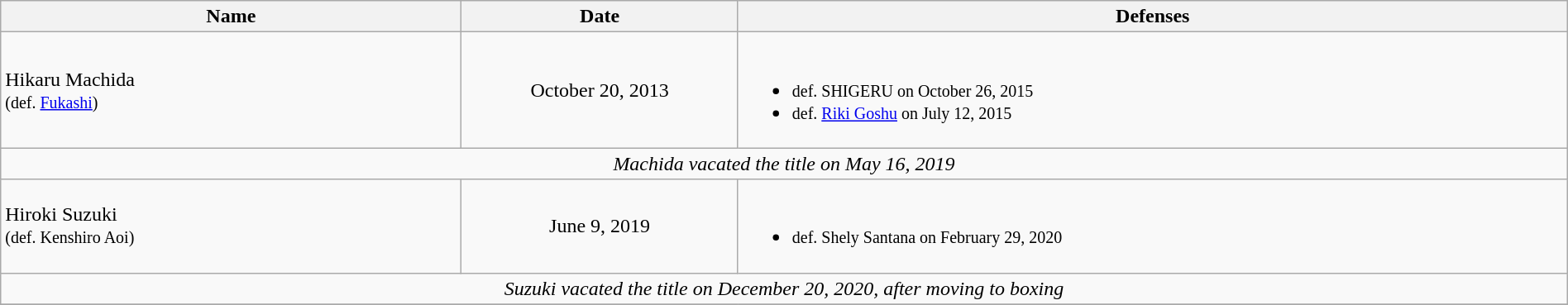<table class="wikitable" width=100%>
<tr>
<th width=25%>Name</th>
<th width=15%>Date</th>
<th width=45%>Defenses</th>
</tr>
<tr>
<td align=left> Hikaru Machida <br><small>(def. <a href='#'>Fukashi</a>)</small></td>
<td align=center>October 20, 2013</td>
<td><br><ul><li><small>def. SHIGERU on October 26, 2015</small></li><li><small>def. <a href='#'>Riki Goshu</a> on July 12, 2015</small></li></ul></td>
</tr>
<tr>
<td colspan=3 align=center><em>Machida vacated the title on May 16, 2019</em></td>
</tr>
<tr>
<td align=left> Hiroki Suzuki <br><small>(def. Kenshiro Aoi)</small></td>
<td align=center>June 9, 2019</td>
<td><br><ul><li><small>def. Shely Santana on February 29, 2020</small></li></ul></td>
</tr>
<tr>
<td colspan=3 align=center><em>Suzuki vacated the title on December 20, 2020, after moving to boxing</em></td>
</tr>
<tr>
</tr>
</table>
